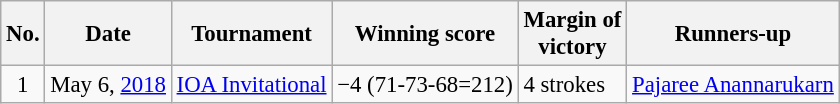<table class="wikitable" style="font-size:95%;">
<tr>
<th>No.</th>
<th>Date</th>
<th>Tournament</th>
<th>Winning score</th>
<th>Margin of<br>victory</th>
<th>Runners-up</th>
</tr>
<tr>
<td align=center>1</td>
<td align=right>May 6, <a href='#'>2018</a></td>
<td><a href='#'>IOA Invitational</a></td>
<td>−4 (71-73-68=212)</td>
<td>4 strokes</td>
<td> <a href='#'>Pajaree Anannarukarn</a></td>
</tr>
</table>
